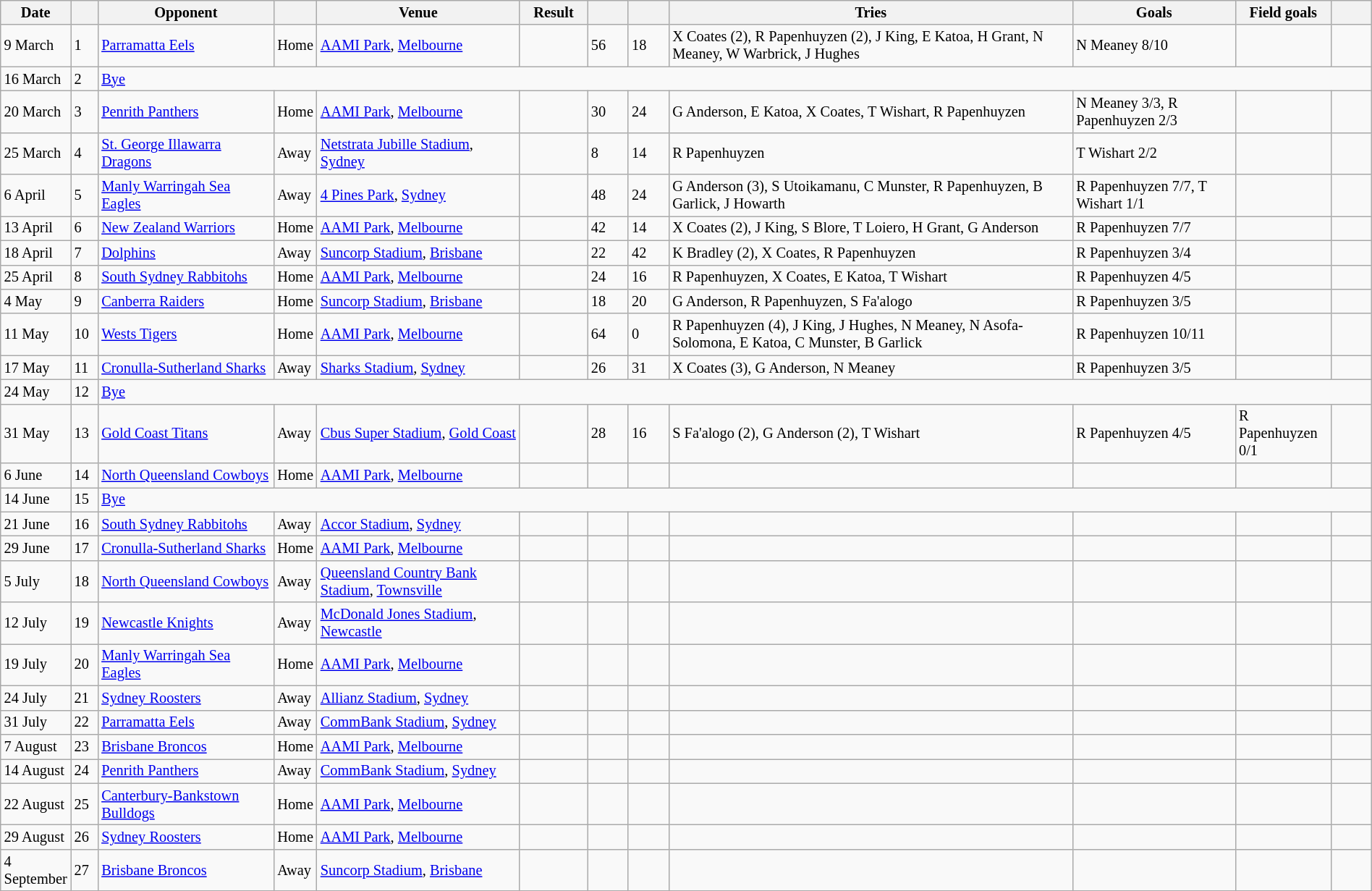<table class="wikitable"  style="font-size:85%; width:100%;">
<tr>
<th width="5%">Date</th>
<th width="2%"></th>
<th width="13%">Opponent</th>
<th width="2%"></th>
<th width="15%">Venue</th>
<th width="5%">Result</th>
<th width="3%"></th>
<th width="3%"></th>
<th width="30%">Tries</th>
<th width="12%">Goals</th>
<th width="7%">Field goals</th>
<th width="3%"></th>
</tr>
<tr>
<td>9 March</td>
<td>1</td>
<td><a href='#'>Parramatta Eels</a></td>
<td>Home</td>
<td><a href='#'>AAMI Park</a>, <a href='#'>Melbourne</a></td>
<td></td>
<td>56</td>
<td>18</td>
<td>X Coates (2), R Papenhuyzen (2), J King, E Katoa, H Grant, N Meaney, W Warbrick, J Hughes</td>
<td>N Meaney 8/10</td>
<td></td>
<td></td>
</tr>
<tr>
<td>16 March</td>
<td>2</td>
<td colspan=10><a href='#'>Bye</a></td>
</tr>
<tr>
<td>20 March</td>
<td>3</td>
<td><a href='#'>Penrith Panthers</a></td>
<td>Home</td>
<td><a href='#'>AAMI Park</a>, <a href='#'>Melbourne</a></td>
<td></td>
<td>30</td>
<td>24</td>
<td>G Anderson, E Katoa, X Coates, T Wishart, R Papenhuyzen</td>
<td>N Meaney 3/3, R Papenhuyzen 2/3</td>
<td></td>
<td></td>
</tr>
<tr>
<td>25 March</td>
<td>4</td>
<td><a href='#'>St. George Illawarra Dragons</a></td>
<td>Away</td>
<td><a href='#'>Netstrata Jubille Stadium</a>, <a href='#'>Sydney</a></td>
<td></td>
<td>8</td>
<td>14</td>
<td>R Papenhuyzen</td>
<td>T Wishart 2/2</td>
<td></td>
<td></td>
</tr>
<tr>
<td>6 April</td>
<td>5</td>
<td><a href='#'>Manly Warringah Sea Eagles</a></td>
<td>Away</td>
<td><a href='#'>4 Pines Park</a>, <a href='#'>Sydney</a></td>
<td></td>
<td>48</td>
<td>24</td>
<td>G Anderson (3), S Utoikamanu, C Munster, R Papenhuyzen, B Garlick, J Howarth</td>
<td>R Papenhuyzen 7/7, T Wishart 1/1</td>
<td></td>
<td></td>
</tr>
<tr>
<td>13 April</td>
<td>6</td>
<td><a href='#'>New Zealand Warriors</a></td>
<td>Home</td>
<td><a href='#'>AAMI Park</a>, <a href='#'>Melbourne</a></td>
<td></td>
<td>42</td>
<td>14</td>
<td>X Coates (2), J King, S Blore, T Loiero, H Grant, G Anderson</td>
<td>R Papenhuyzen 7/7</td>
<td></td>
<td></td>
</tr>
<tr>
<td>18 April</td>
<td>7</td>
<td><a href='#'>Dolphins</a></td>
<td>Away</td>
<td><a href='#'>Suncorp Stadium</a>, <a href='#'>Brisbane</a></td>
<td></td>
<td>22</td>
<td>42</td>
<td>K Bradley (2), X Coates, R Papenhuyzen</td>
<td>R Papenhuyzen 3/4</td>
<td></td>
<td></td>
</tr>
<tr>
<td>25 April</td>
<td>8</td>
<td><a href='#'>South Sydney Rabbitohs</a></td>
<td>Home</td>
<td><a href='#'>AAMI Park</a>, <a href='#'>Melbourne</a></td>
<td></td>
<td>24</td>
<td>16</td>
<td>R Papenhuyzen, X Coates, E Katoa, T Wishart</td>
<td>R Papenhuyzen 4/5</td>
<td></td>
<td></td>
</tr>
<tr>
<td>4 May</td>
<td>9</td>
<td><a href='#'>Canberra Raiders</a></td>
<td>Home</td>
<td><a href='#'>Suncorp Stadium</a>, <a href='#'>Brisbane</a></td>
<td><br></td>
<td>18</td>
<td>20</td>
<td>G Anderson, R Papenhuyzen, S Fa'alogo</td>
<td>R Papenhuyzen 3/5</td>
<td></td>
<td></td>
</tr>
<tr>
<td>11 May</td>
<td>10</td>
<td><a href='#'>Wests Tigers</a></td>
<td>Home</td>
<td><a href='#'>AAMI Park</a>, <a href='#'>Melbourne</a></td>
<td></td>
<td>64</td>
<td>0</td>
<td>R Papenhuyzen (4), J King, J Hughes, N Meaney, N Asofa-Solomona, E Katoa, C Munster, B Garlick</td>
<td>R Papenhuyzen 10/11</td>
<td></td>
<td></td>
</tr>
<tr>
<td>17 May</td>
<td>11</td>
<td><a href='#'>Cronulla-Sutherland Sharks</a></td>
<td>Away</td>
<td><a href='#'>Sharks Stadium</a>, <a href='#'>Sydney</a></td>
<td></td>
<td>26</td>
<td>31</td>
<td>X Coates (3), G Anderson, N Meaney</td>
<td>R Papenhuyzen 3/5</td>
<td></td>
<td></td>
</tr>
<tr>
<td>24 May</td>
<td>12</td>
<td colspan=10><a href='#'>Bye</a></td>
</tr>
<tr>
<td>31 May</td>
<td>13</td>
<td><a href='#'>Gold Coast Titans</a></td>
<td>Away</td>
<td><a href='#'>Cbus Super Stadium</a>, <a href='#'>Gold Coast</a></td>
<td></td>
<td>28</td>
<td>16</td>
<td>S Fa'alogo (2), G Anderson (2), T Wishart</td>
<td>R Papenhuyzen 4/5</td>
<td>R Papenhuyzen 0/1</td>
<td></td>
</tr>
<tr>
<td>6 June</td>
<td>14</td>
<td><a href='#'>North Queensland Cowboys</a></td>
<td>Home</td>
<td><a href='#'>AAMI Park</a>, <a href='#'>Melbourne</a></td>
<td></td>
<td></td>
<td></td>
<td></td>
<td></td>
<td></td>
<td></td>
</tr>
<tr>
<td>14 June</td>
<td>15</td>
<td colspan=10><a href='#'>Bye</a></td>
</tr>
<tr>
<td>21 June</td>
<td>16</td>
<td><a href='#'>South Sydney Rabbitohs</a></td>
<td>Away</td>
<td><a href='#'>Accor Stadium</a>, <a href='#'>Sydney</a></td>
<td></td>
<td></td>
<td></td>
<td></td>
<td></td>
<td></td>
<td></td>
</tr>
<tr>
<td>29 June</td>
<td>17</td>
<td><a href='#'>Cronulla-Sutherland Sharks</a></td>
<td>Home</td>
<td><a href='#'>AAMI Park</a>, <a href='#'>Melbourne</a></td>
<td></td>
<td></td>
<td></td>
<td></td>
<td></td>
<td></td>
<td></td>
</tr>
<tr>
<td>5 July</td>
<td>18</td>
<td><a href='#'>North Queensland Cowboys</a></td>
<td>Away</td>
<td><a href='#'>Queensland Country Bank Stadium</a>, <a href='#'>Townsville</a></td>
<td></td>
<td></td>
<td></td>
<td></td>
<td></td>
<td></td>
<td></td>
</tr>
<tr>
<td>12 July</td>
<td>19</td>
<td><a href='#'>Newcastle Knights</a></td>
<td>Away</td>
<td><a href='#'>McDonald Jones Stadium</a>, <a href='#'>Newcastle</a></td>
<td></td>
<td></td>
<td></td>
<td></td>
<td></td>
<td></td>
<td></td>
</tr>
<tr>
<td>19 July</td>
<td>20</td>
<td><a href='#'>Manly Warringah Sea Eagles</a></td>
<td>Home</td>
<td><a href='#'>AAMI Park</a>, <a href='#'>Melbourne</a></td>
<td></td>
<td></td>
<td></td>
<td></td>
<td></td>
<td></td>
<td></td>
</tr>
<tr>
<td>24 July</td>
<td>21</td>
<td><a href='#'>Sydney Roosters</a></td>
<td>Away</td>
<td><a href='#'>Allianz Stadium</a>, <a href='#'>Sydney</a></td>
<td></td>
<td></td>
<td></td>
<td></td>
<td></td>
<td></td>
<td></td>
</tr>
<tr>
<td>31 July</td>
<td>22</td>
<td><a href='#'>Parramatta Eels</a></td>
<td>Away</td>
<td><a href='#'>CommBank Stadium</a>, <a href='#'>Sydney</a></td>
<td></td>
<td></td>
<td></td>
<td></td>
<td></td>
<td></td>
<td></td>
</tr>
<tr>
<td>7 August</td>
<td>23</td>
<td><a href='#'>Brisbane Broncos</a></td>
<td>Home</td>
<td><a href='#'>AAMI Park</a>, <a href='#'>Melbourne</a></td>
<td></td>
<td></td>
<td></td>
<td></td>
<td></td>
<td></td>
<td></td>
</tr>
<tr>
<td>14 August</td>
<td>24</td>
<td><a href='#'>Penrith Panthers</a></td>
<td>Away</td>
<td><a href='#'>CommBank Stadium</a>, <a href='#'>Sydney</a></td>
<td></td>
<td></td>
<td></td>
<td></td>
<td></td>
<td></td>
<td></td>
</tr>
<tr>
<td>22 August</td>
<td>25</td>
<td><a href='#'>Canterbury-Bankstown Bulldogs</a></td>
<td>Home</td>
<td><a href='#'>AAMI Park</a>, <a href='#'>Melbourne</a></td>
<td></td>
<td></td>
<td></td>
<td></td>
<td></td>
<td></td>
<td></td>
</tr>
<tr>
<td>29 August</td>
<td>26</td>
<td><a href='#'>Sydney Roosters</a></td>
<td>Home</td>
<td><a href='#'>AAMI Park</a>, <a href='#'>Melbourne</a></td>
<td></td>
<td></td>
<td></td>
<td></td>
<td></td>
<td></td>
<td></td>
</tr>
<tr>
<td>4 September</td>
<td>27</td>
<td><a href='#'>Brisbane Broncos</a></td>
<td>Away</td>
<td><a href='#'>Suncorp Stadium</a>, <a href='#'>Brisbane</a></td>
<td></td>
<td></td>
<td></td>
<td></td>
<td></td>
<td></td>
<td></td>
</tr>
<tr>
</tr>
</table>
